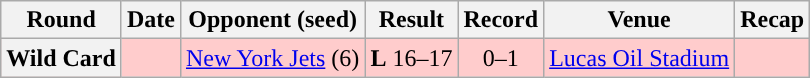<table class="wikitable" style="text-align:center">
<tr>
<th>Round</th>
<th>Date</th>
<th>Opponent (seed)</th>
<th>Result</th>
<th>Record</th>
<th>Venue</th>
<th>Recap</th>
</tr>
<tr style="background:#fcc">
<th>Wild Card</th>
<td></td>
<td><a href='#'>New York Jets</a> (6)</td>
<td><strong>L</strong> 16–17</td>
<td>0–1</td>
<td><a href='#'>Lucas Oil Stadium</a></td>
<td></td>
</tr>
</table>
